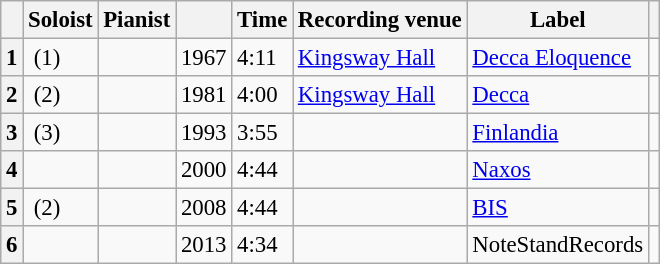<table class="wikitable sortable" style="margin-right:0; font-size:95%">
<tr>
<th scope="col"></th>
<th scope="col">Soloist</th>
<th scope="col">Pianist</th>
<th scope="col"></th>
<th scope="col">Time</th>
<th scope="col">Recording venue</th>
<th scope="col">Label</th>
<th scope="col"class="unsortable"></th>
</tr>
<tr>
<th scope="row">1</th>
<td> (1)</td>
<td></td>
<td>1967</td>
<td>4:11</td>
<td><a href='#'>Kingsway Hall</a></td>
<td><a href='#'>Decca Eloquence</a></td>
<td></td>
</tr>
<tr>
<th scope="row">2</th>
<td> (2)</td>
<td></td>
<td>1981</td>
<td>4:00</td>
<td><a href='#'>Kingsway Hall</a></td>
<td><a href='#'>Decca</a></td>
<td></td>
</tr>
<tr>
<th scope="row">3</th>
<td> (3)</td>
<td></td>
<td>1993</td>
<td>3:55</td>
<td></td>
<td><a href='#'>Finlandia</a></td>
<td></td>
</tr>
<tr>
<th scope="row">4</th>
<td></td>
<td></td>
<td>2000</td>
<td>4:44</td>
<td></td>
<td><a href='#'>Naxos</a></td>
<td></td>
</tr>
<tr>
<th scope="row">5</th>
<td> (2)</td>
<td></td>
<td>2008</td>
<td>4:44</td>
<td></td>
<td><a href='#'>BIS</a></td>
<td></td>
</tr>
<tr>
<th scope="row">6</th>
<td></td>
<td></td>
<td>2013</td>
<td>4:34</td>
<td></td>
<td>NoteStandRecords</td>
<td></td>
</tr>
</table>
